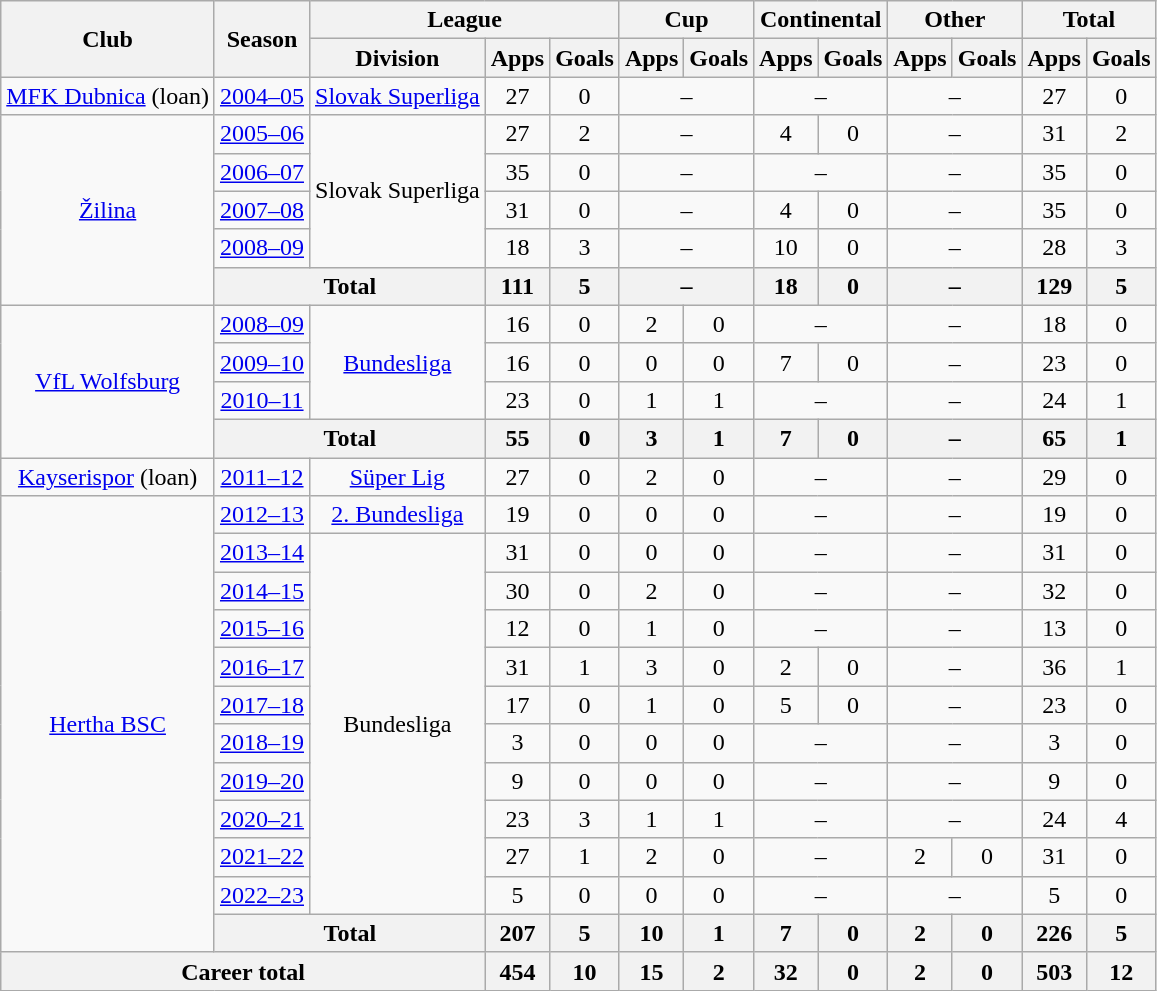<table class="wikitable" style="text-align:center">
<tr>
<th rowspan="2">Club</th>
<th rowspan="2">Season</th>
<th colspan="3">League</th>
<th colspan="2">Cup</th>
<th colspan="2">Continental</th>
<th colspan="2">Other</th>
<th colspan="2">Total</th>
</tr>
<tr>
<th>Division</th>
<th>Apps</th>
<th>Goals</th>
<th>Apps</th>
<th>Goals</th>
<th>Apps</th>
<th>Goals</th>
<th>Apps</th>
<th>Goals</th>
<th>Apps</th>
<th>Goals</th>
</tr>
<tr>
<td><a href='#'>MFK Dubnica</a> (loan)</td>
<td><a href='#'>2004–05</a></td>
<td><a href='#'>Slovak Superliga</a></td>
<td>27</td>
<td>0</td>
<td colspan="2">–</td>
<td colspan="2">–</td>
<td colspan="2">–</td>
<td>27</td>
<td>0</td>
</tr>
<tr>
<td rowspan="5"><a href='#'>Žilina</a></td>
<td><a href='#'>2005–06</a></td>
<td rowspan="4">Slovak Superliga</td>
<td>27</td>
<td>2</td>
<td colspan="2">–</td>
<td>4</td>
<td>0</td>
<td colspan="2">–</td>
<td>31</td>
<td>2</td>
</tr>
<tr>
<td><a href='#'>2006–07</a></td>
<td>35</td>
<td>0</td>
<td colspan="2">–</td>
<td colspan="2">–</td>
<td colspan="2">–</td>
<td>35</td>
<td>0</td>
</tr>
<tr>
<td><a href='#'>2007–08</a></td>
<td>31</td>
<td>0</td>
<td colspan="2">–</td>
<td>4</td>
<td>0</td>
<td colspan="2">–</td>
<td>35</td>
<td>0</td>
</tr>
<tr>
<td><a href='#'>2008–09</a></td>
<td>18</td>
<td>3</td>
<td colspan="2">–</td>
<td>10</td>
<td>0</td>
<td colspan="2">–</td>
<td>28</td>
<td>3</td>
</tr>
<tr>
<th colspan="2">Total</th>
<th>111</th>
<th>5</th>
<th colspan="2">–</th>
<th>18</th>
<th>0</th>
<th colspan="2">–</th>
<th>129</th>
<th>5</th>
</tr>
<tr>
<td rowspan="4"><a href='#'>VfL Wolfsburg</a></td>
<td><a href='#'>2008–09</a></td>
<td rowspan="3"><a href='#'>Bundesliga</a></td>
<td>16</td>
<td>0</td>
<td>2</td>
<td>0</td>
<td colspan="2">–</td>
<td colspan="2">–</td>
<td>18</td>
<td>0</td>
</tr>
<tr>
<td><a href='#'>2009–10</a></td>
<td>16</td>
<td>0</td>
<td>0</td>
<td>0</td>
<td>7</td>
<td>0</td>
<td colspan="2">–</td>
<td>23</td>
<td>0</td>
</tr>
<tr>
<td><a href='#'>2010–11</a></td>
<td>23</td>
<td>0</td>
<td>1</td>
<td>1</td>
<td colspan="2">–</td>
<td colspan="2">–</td>
<td>24</td>
<td>1</td>
</tr>
<tr>
<th colspan="2">Total</th>
<th>55</th>
<th>0</th>
<th>3</th>
<th>1</th>
<th>7</th>
<th>0</th>
<th colspan="2">–</th>
<th>65</th>
<th>1</th>
</tr>
<tr>
<td><a href='#'>Kayserispor</a> (loan)</td>
<td><a href='#'>2011–12</a></td>
<td><a href='#'>Süper Lig</a></td>
<td>27</td>
<td>0</td>
<td>2</td>
<td>0</td>
<td colspan="2">–</td>
<td colspan="2">–</td>
<td>29</td>
<td>0</td>
</tr>
<tr>
<td rowspan="12"><a href='#'>Hertha BSC</a></td>
<td><a href='#'>2012–13</a></td>
<td><a href='#'>2. Bundesliga</a></td>
<td>19</td>
<td>0</td>
<td>0</td>
<td>0</td>
<td colspan="2">–</td>
<td colspan="2">–</td>
<td>19</td>
<td>0</td>
</tr>
<tr>
<td><a href='#'>2013–14</a></td>
<td rowspan="10">Bundesliga</td>
<td>31</td>
<td>0</td>
<td>0</td>
<td>0</td>
<td colspan="2">–</td>
<td colspan="2">–</td>
<td>31</td>
<td>0</td>
</tr>
<tr>
<td><a href='#'>2014–15</a></td>
<td>30</td>
<td>0</td>
<td>2</td>
<td>0</td>
<td colspan="2">–</td>
<td colspan="2">–</td>
<td>32</td>
<td>0</td>
</tr>
<tr>
<td><a href='#'>2015–16</a></td>
<td>12</td>
<td>0</td>
<td>1</td>
<td>0</td>
<td colspan="2">–</td>
<td colspan="2">–</td>
<td>13</td>
<td>0</td>
</tr>
<tr>
<td><a href='#'>2016–17</a></td>
<td>31</td>
<td>1</td>
<td>3</td>
<td>0</td>
<td>2</td>
<td>0</td>
<td colspan="2">–</td>
<td>36</td>
<td>1</td>
</tr>
<tr>
<td><a href='#'>2017–18</a></td>
<td>17</td>
<td>0</td>
<td>1</td>
<td>0</td>
<td>5</td>
<td>0</td>
<td colspan="2">–</td>
<td>23</td>
<td>0</td>
</tr>
<tr>
<td><a href='#'>2018–19</a></td>
<td>3</td>
<td>0</td>
<td>0</td>
<td>0</td>
<td colspan="2">–</td>
<td colspan="2">–</td>
<td>3</td>
<td>0</td>
</tr>
<tr>
<td><a href='#'>2019–20</a></td>
<td>9</td>
<td>0</td>
<td>0</td>
<td>0</td>
<td colspan="2">–</td>
<td colspan="2">–</td>
<td>9</td>
<td>0</td>
</tr>
<tr>
<td><a href='#'>2020–21</a></td>
<td>23</td>
<td>3</td>
<td>1</td>
<td>1</td>
<td colspan="2">–</td>
<td colspan="2">–</td>
<td>24</td>
<td>4</td>
</tr>
<tr>
<td><a href='#'>2021–22</a></td>
<td>27</td>
<td>1</td>
<td>2</td>
<td>0</td>
<td colspan="2">–</td>
<td>2</td>
<td>0</td>
<td>31</td>
<td>0</td>
</tr>
<tr>
<td><a href='#'>2022–23</a></td>
<td>5</td>
<td>0</td>
<td>0</td>
<td>0</td>
<td colspan="2">–</td>
<td colspan="2">–</td>
<td>5</td>
<td>0</td>
</tr>
<tr>
<th colspan="2">Total</th>
<th>207</th>
<th>5</th>
<th>10</th>
<th>1</th>
<th>7</th>
<th>0</th>
<th>2</th>
<th>0</th>
<th>226</th>
<th>5</th>
</tr>
<tr>
<th colspan="3">Career total</th>
<th>454</th>
<th>10</th>
<th>15</th>
<th>2</th>
<th>32</th>
<th>0</th>
<th>2</th>
<th>0</th>
<th>503</th>
<th>12</th>
</tr>
</table>
